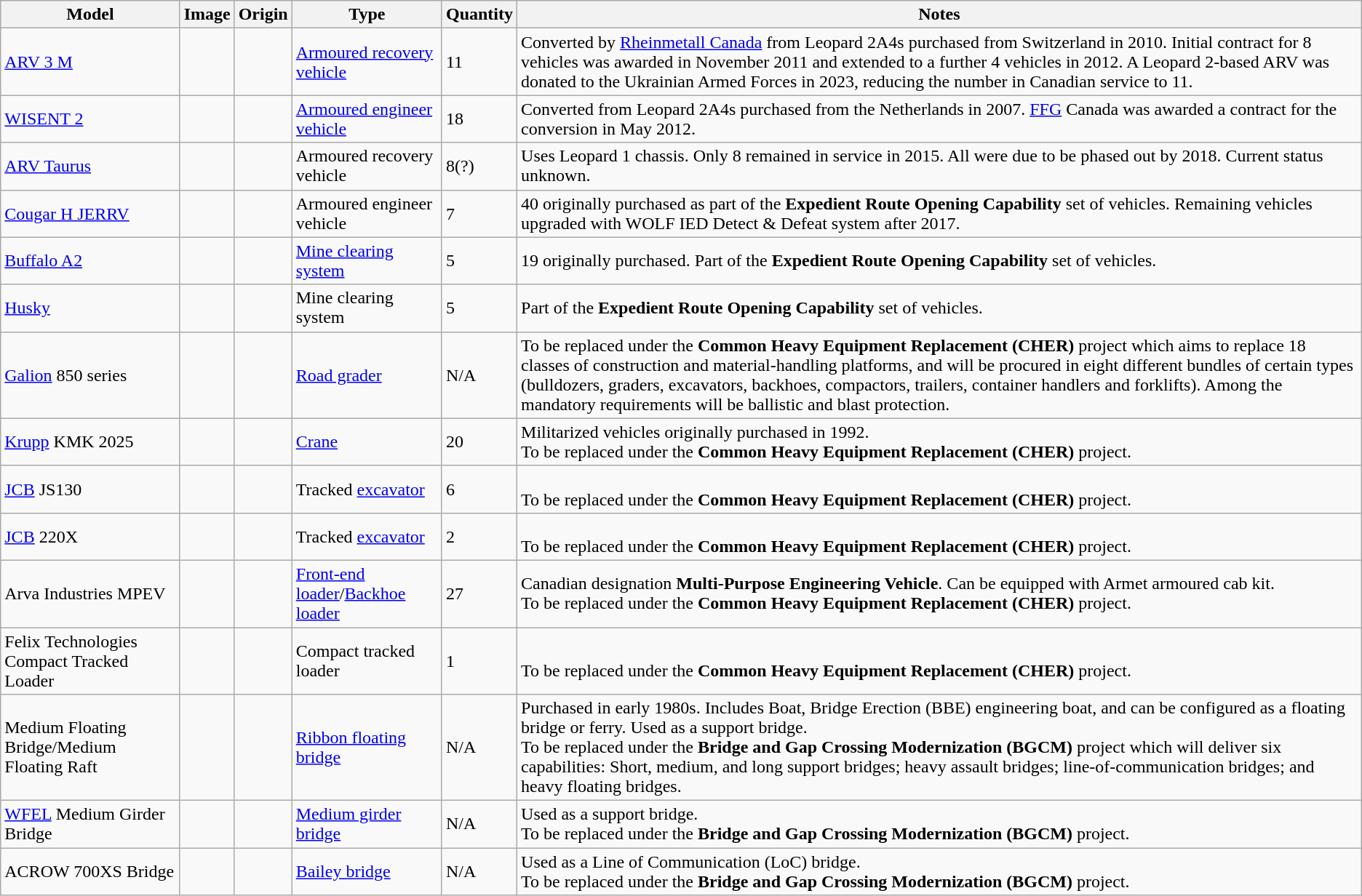<table class="wikitable">
<tr>
<th>Model</th>
<th>Image</th>
<th>Origin</th>
<th>Type</th>
<th>Quantity</th>
<th>Notes</th>
</tr>
<tr>
<td><a href='#'>ARV 3 M</a></td>
<td></td>
<td></td>
<td><a href='#'>Armoured recovery vehicle</a></td>
<td>11</td>
<td>Converted by <a href='#'>Rheinmetall Canada</a> from Leopard 2A4s purchased from Switzerland in 2010. Initial contract for 8 vehicles was awarded in November 2011 and extended to a further 4 vehicles in 2012. A Leopard 2-based ARV was donated to the Ukrainian Armed Forces in 2023, reducing the number in Canadian service to 11.</td>
</tr>
<tr>
<td><a href='#'>WISENT 2</a></td>
<td></td>
<td></td>
<td><a href='#'>Armoured engineer vehicle</a></td>
<td>18</td>
<td>Converted from Leopard 2A4s purchased from the Netherlands in 2007. <a href='#'>FFG</a> Canada was awarded a contract for the conversion in May 2012.</td>
</tr>
<tr>
<td><a href='#'>ARV Taurus</a></td>
<td></td>
<td></td>
<td>Armoured recovery vehicle</td>
<td>8(?)</td>
<td>Uses Leopard 1 chassis. Only 8 remained in service in 2015. All were due to be phased out by 2018. Current status unknown.</td>
</tr>
<tr>
<td><a href='#'>Cougar H JERRV</a></td>
<td></td>
<td><br></td>
<td>Armoured engineer vehicle</td>
<td>7</td>
<td>40 originally purchased as part of the <strong>Expedient Route Opening Capability</strong> set of vehicles. Remaining vehicles upgraded with WOLF IED Detect & Defeat system after 2017.</td>
</tr>
<tr>
<td><a href='#'>Buffalo A2</a></td>
<td></td>
<td><br></td>
<td><a href='#'>Mine clearing system</a></td>
<td>5</td>
<td>19 originally purchased. Part of the <strong>Expedient Route Opening Capability</strong> set of vehicles.</td>
</tr>
<tr>
<td><a href='#'>Husky</a></td>
<td></td>
<td></td>
<td>Mine clearing system</td>
<td>5</td>
<td>Part of the <strong>Expedient Route Opening Capability</strong> set of vehicles.</td>
</tr>
<tr>
<td><a href='#'>Galion</a> 850 series</td>
<td></td>
<td></td>
<td><a href='#'>Road grader</a></td>
<td>N/A</td>
<td>To be replaced under the <strong>Common Heavy Equipment Replacement (CHER)</strong> project which aims to replace 18 classes of construction and material-handling platforms, and will be procured in eight different bundles of certain types (bulldozers, graders, excavators, backhoes, compactors, trailers, container handlers and forklifts). Among the mandatory requirements will be ballistic and blast protection.</td>
</tr>
<tr>
<td><a href='#'>Krupp</a> KMK 2025</td>
<td></td>
<td></td>
<td><a href='#'>Crane</a></td>
<td>20</td>
<td>Militarized vehicles originally purchased in 1992.<br>To be replaced under the <strong>Common Heavy Equipment Replacement (CHER)</strong> project.</td>
</tr>
<tr>
<td><a href='#'>JCB</a> JS130</td>
<td></td>
<td></td>
<td>Tracked <a href='#'>excavator</a></td>
<td>6</td>
<td><br>To be replaced under the <strong>Common Heavy Equipment Replacement (CHER)</strong> project.</td>
</tr>
<tr>
<td><a href='#'>JCB</a> 220X</td>
<td></td>
<td></td>
<td>Tracked <a href='#'>excavator</a></td>
<td>2</td>
<td><br>To be replaced under the <strong>Common Heavy Equipment Replacement (CHER)</strong> project.</td>
</tr>
<tr>
<td>Arva Industries MPEV</td>
<td></td>
<td></td>
<td><a href='#'>Front-end loader</a>/<a href='#'>Backhoe loader</a></td>
<td>27</td>
<td>Canadian designation <strong>Multi-Purpose Engineering Vehicle</strong>. Can be equipped with Armet armoured cab kit.<br>To be replaced under the <strong>Common Heavy Equipment Replacement (CHER)</strong> project.</td>
</tr>
<tr>
<td>Felix Technologies Compact Tracked Loader</td>
<td></td>
<td></td>
<td>Compact tracked loader</td>
<td>1</td>
<td><br>To be replaced under the <strong>Common Heavy Equipment Replacement (CHER)</strong> project.</td>
</tr>
<tr>
<td>Medium Floating Bridge/Medium Floating Raft</td>
<td></td>
<td></td>
<td><a href='#'>Ribbon floating bridge</a></td>
<td>N/A</td>
<td>Purchased in early 1980s. Includes Boat, Bridge Erection (BBE) engineering boat, and can be configured as a floating bridge or ferry. Used as a support bridge.<br>To be replaced under the <strong>Bridge and Gap Crossing Modernization (BGCM)</strong> project which will deliver six capabilities: Short, medium, and long support bridges; heavy assault bridges; line-of-communication bridges; and heavy floating bridges.</td>
</tr>
<tr>
<td><a href='#'>WFEL</a> Medium Girder Bridge</td>
<td></td>
<td></td>
<td><a href='#'>Medium girder bridge</a></td>
<td>N/A</td>
<td>Used as a support bridge.<br>To be replaced under the <strong>Bridge and Gap Crossing Modernization (BGCM)</strong> project.</td>
</tr>
<tr>
<td>ACROW 700XS Bridge</td>
<td></td>
<td></td>
<td><a href='#'>Bailey bridge</a></td>
<td>N/A</td>
<td>Used as a Line of Communication (LoC) bridge.<br>To be replaced under the <strong>Bridge and Gap Crossing Modernization (BGCM)</strong> project.</td>
</tr>
</table>
